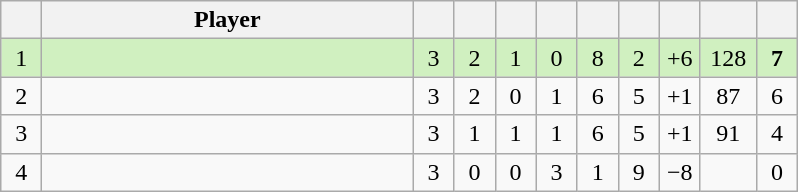<table class="wikitable" style="text-align:center; margin: 1em auto 1em auto, align:left">
<tr>
<th width=20></th>
<th width=240>Player</th>
<th width=20></th>
<th width=20></th>
<th width=20></th>
<th width=20></th>
<th width=20></th>
<th width=20></th>
<th width=20></th>
<th width=30></th>
<th width=20></th>
</tr>
<tr style="background:#D0F0C0;">
<td>1</td>
<td align=left></td>
<td>3</td>
<td>2</td>
<td>1</td>
<td>0</td>
<td>8</td>
<td>2</td>
<td>+6</td>
<td>128</td>
<td><strong>7</strong></td>
</tr>
<tr style=>
<td>2</td>
<td align=left></td>
<td>3</td>
<td>2</td>
<td>0</td>
<td>1</td>
<td>6</td>
<td>5</td>
<td>+1</td>
<td>87</td>
<td>6</td>
</tr>
<tr style=>
<td>3</td>
<td align=left></td>
<td>3</td>
<td>1</td>
<td>1</td>
<td>1</td>
<td>6</td>
<td>5</td>
<td>+1</td>
<td>91</td>
<td>4</td>
</tr>
<tr style=>
<td>4</td>
<td align=left></td>
<td>3</td>
<td>0</td>
<td>0</td>
<td>3</td>
<td>1</td>
<td>9</td>
<td>−8</td>
<td></td>
<td>0</td>
</tr>
</table>
